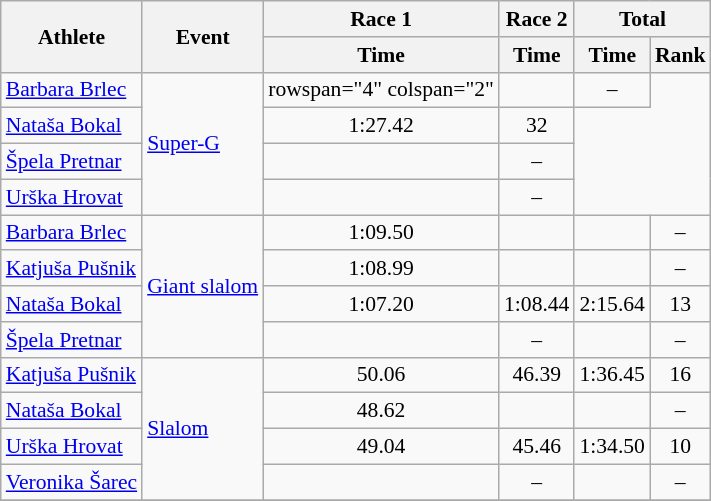<table class="wikitable" style="font-size:90%">
<tr>
<th rowspan="2">Athlete</th>
<th rowspan="2">Event</th>
<th>Race 1</th>
<th>Race 2</th>
<th colspan="2">Total</th>
</tr>
<tr>
<th>Time</th>
<th>Time</th>
<th>Time</th>
<th>Rank</th>
</tr>
<tr>
<td><a href='#'>Barbara Brlec</a></td>
<td rowspan="4"><a href='#'>Super-G</a></td>
<td>rowspan="4" colspan="2"</td>
<td align="center"></td>
<td align="center">–</td>
</tr>
<tr>
<td><a href='#'>Nataša Bokal</a></td>
<td align="center">1:27.42</td>
<td align="center">32</td>
</tr>
<tr>
<td><a href='#'>Špela Pretnar</a></td>
<td align="center"></td>
<td align="center">–</td>
</tr>
<tr>
<td><a href='#'>Urška Hrovat</a></td>
<td align="center"></td>
<td align="center">–</td>
</tr>
<tr>
<td><a href='#'>Barbara Brlec</a></td>
<td rowspan="4"><a href='#'>Giant slalom</a></td>
<td align="center">1:09.50</td>
<td align="center"></td>
<td align="center"></td>
<td align="center">–</td>
</tr>
<tr>
<td><a href='#'>Katjuša Pušnik</a></td>
<td align="center">1:08.99</td>
<td align="center"></td>
<td align="center"></td>
<td align="center">–</td>
</tr>
<tr>
<td><a href='#'>Nataša Bokal</a></td>
<td align="center">1:07.20</td>
<td align="center">1:08.44</td>
<td align="center">2:15.64</td>
<td align="center">13</td>
</tr>
<tr>
<td><a href='#'>Špela Pretnar</a></td>
<td align="center"></td>
<td align="center">–</td>
<td align="center"></td>
<td align="center">–</td>
</tr>
<tr>
<td><a href='#'>Katjuša Pušnik</a></td>
<td rowspan="4"><a href='#'>Slalom</a></td>
<td align="center">50.06</td>
<td align="center">46.39</td>
<td align="center">1:36.45</td>
<td align="center">16</td>
</tr>
<tr>
<td><a href='#'>Nataša Bokal</a></td>
<td align="center">48.62</td>
<td align="center"></td>
<td align="center"></td>
<td align="center">–</td>
</tr>
<tr>
<td><a href='#'>Urška Hrovat</a></td>
<td align="center">49.04</td>
<td align="center">45.46</td>
<td align="center">1:34.50</td>
<td align="center">10</td>
</tr>
<tr>
<td><a href='#'>Veronika Šarec</a></td>
<td align="center"></td>
<td align="center">–</td>
<td align="center"></td>
<td align="center">–</td>
</tr>
<tr>
</tr>
</table>
